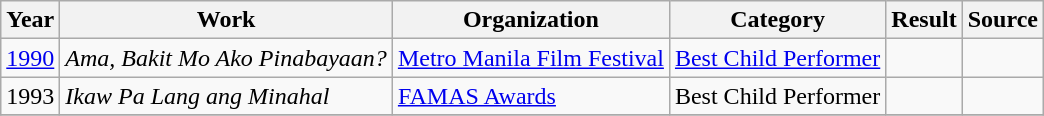<table class="wikitable">
<tr>
<th>Year</th>
<th>Work</th>
<th>Organization</th>
<th>Category</th>
<th>Result</th>
<th>Source </th>
</tr>
<tr>
<td><a href='#'>1990</a></td>
<td><em>Ama, Bakit Mo Ako Pinabayaan?</em></td>
<td><a href='#'>Metro Manila Film Festival</a></td>
<td><a href='#'>Best Child Performer</a> </td>
<td></td>
<td></td>
</tr>
<tr>
<td>1993</td>
<td><em>Ikaw Pa Lang ang Minahal</em></td>
<td><a href='#'>FAMAS Awards</a></td>
<td>Best Child Performer</td>
<td></td>
<td></td>
</tr>
<tr>
</tr>
</table>
